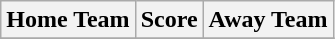<table class="wikitable" style="text-align: center">
<tr>
<th>Home Team</th>
<th>Score</th>
<th>Away Team</th>
</tr>
<tr>
</tr>
</table>
